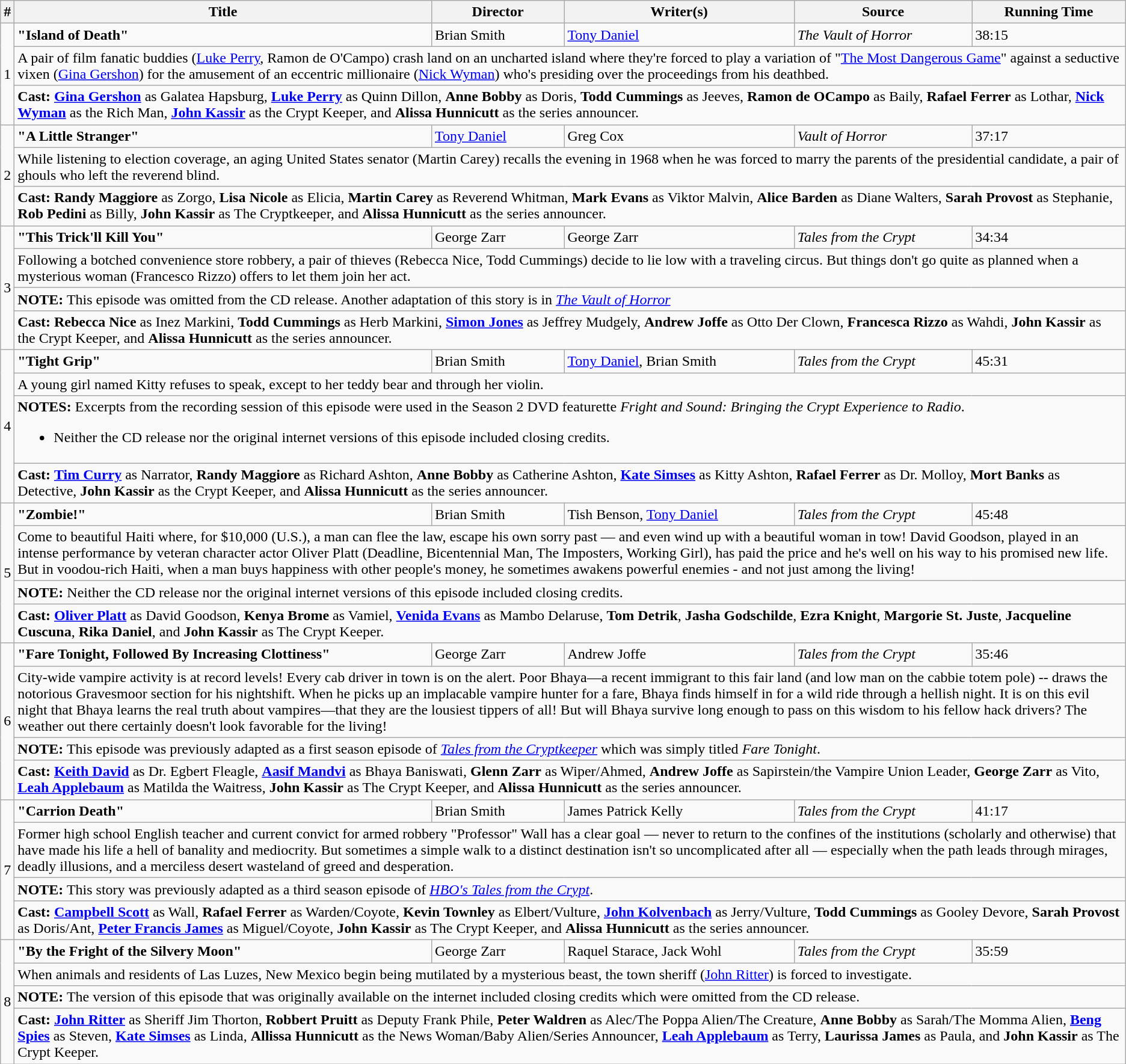<table class="wikitable">
<tr ">
<th>#</th>
<th>Title</th>
<th>Director</th>
<th>Writer(s)</th>
<th>Source</th>
<th>Running Time</th>
</tr>
<tr>
<td rowspan="3">1</td>
<td><strong>"Island of Death"</strong></td>
<td>Brian Smith</td>
<td><a href='#'>Tony Daniel</a></td>
<td><em>The Vault of Horror</em></td>
<td>38:15</td>
</tr>
<tr>
<td colspan="5">A pair of film fanatic buddies (<a href='#'>Luke Perry</a>, Ramon de O'Campo) crash land on an uncharted island where they're forced to play a variation of "<a href='#'>The Most Dangerous Game</a>" against a seductive vixen (<a href='#'>Gina Gershon</a>) for the amusement of an eccentric millionaire (<a href='#'>Nick Wyman</a>) who's presiding over the proceedings from his deathbed.</td>
</tr>
<tr>
<td colspan="5"><strong>Cast:</strong> <strong><a href='#'>Gina Gershon</a></strong> as Galatea Hapsburg, <strong><a href='#'>Luke Perry</a></strong> as Quinn Dillon, <strong>Anne Bobby</strong> as Doris, <strong>Todd Cummings</strong> as Jeeves, <strong>Ramon de OCampo</strong> as Baily, <strong>Rafael Ferrer</strong> as Lothar, <strong><a href='#'>Nick Wyman</a></strong> as the Rich Man, <strong><a href='#'>John Kassir</a></strong> as the Crypt Keeper, and <strong>Alissa Hunnicutt</strong> as the series announcer.</td>
</tr>
<tr>
<td rowspan="3">2</td>
<td><strong>"A Little Stranger"</strong></td>
<td><a href='#'>Tony Daniel</a></td>
<td>Greg Cox</td>
<td><em>Vault of Horror</em></td>
<td>37:17</td>
</tr>
<tr>
<td colspan="5">While listening to election coverage, an aging United States senator (Martin Carey) recalls the evening in 1968 when he was forced to marry the parents of the presidential candidate, a pair of ghouls who left the reverend blind.</td>
</tr>
<tr>
<td colspan="5"><strong>Cast:</strong> <strong>Randy Maggiore</strong> as Zorgo, <strong>Lisa Nicole</strong> as Elicia, <strong>Martin Carey</strong> as Reverend Whitman, <strong>Mark Evans</strong> as Viktor Malvin, <strong>Alice Barden</strong> as Diane Walters, <strong>Sarah Provost</strong> as Stephanie, <strong>Rob Pedini</strong> as Billy, <strong>John Kassir</strong> as The Cryptkeeper, and <strong>Alissa Hunnicutt</strong> as the series announcer.</td>
</tr>
<tr>
<td rowspan="4">3</td>
<td><strong>"This Trick'll Kill You"</strong></td>
<td>George Zarr</td>
<td>George Zarr</td>
<td><em>Tales from the Crypt</em></td>
<td>34:34</td>
</tr>
<tr>
<td colspan="5">Following a botched convenience store robbery, a pair of thieves (Rebecca Nice, Todd Cummings) decide to lie low with a traveling circus.  But things don't go quite as planned when a mysterious woman (Francesco Rizzo) offers to let them join her act.</td>
</tr>
<tr>
<td colspan="5"><strong>NOTE:</strong> This episode was omitted from the CD release. Another adaptation of this story is in <em><a href='#'>The Vault of Horror</a></em></td>
</tr>
<tr>
<td colspan="5"><strong>Cast:</strong> <strong>Rebecca Nice</strong> as Inez Markini, <strong>Todd Cummings</strong> as Herb Markini, <strong><a href='#'>Simon Jones</a></strong> as Jeffrey Mudgely, <strong>Andrew Joffe</strong> as Otto Der Clown, <strong>Francesca Rizzo</strong> as Wahdi, <strong>John Kassir</strong> as the Crypt Keeper, and <strong>Alissa Hunnicutt</strong> as the series announcer.</td>
</tr>
<tr>
<td rowspan="4">4</td>
<td><strong>"Tight Grip"</strong></td>
<td>Brian Smith</td>
<td><a href='#'>Tony Daniel</a>, Brian Smith</td>
<td><em>Tales from the Crypt</em></td>
<td>45:31</td>
</tr>
<tr>
<td colspan="5">A young girl named Kitty refuses to speak, except to her teddy bear and through her violin.</td>
</tr>
<tr>
<td colspan="5"><strong>NOTES:</strong> Excerpts from the recording session of this episode were used in the Season 2 DVD featurette <em>Fright and Sound: Bringing the Crypt Experience to Radio</em>.<br><ul><li>Neither the CD release nor the original internet versions of this episode included closing credits.</li></ul></td>
</tr>
<tr>
<td colspan="5"><strong>Cast:</strong> <strong><a href='#'>Tim Curry</a></strong> as Narrator, <strong>Randy Maggiore</strong> as Richard Ashton, <strong>Anne Bobby</strong> as Catherine Ashton, <strong><a href='#'>Kate Simses</a></strong> as Kitty Ashton, <strong>Rafael Ferrer</strong> as Dr. Molloy, <strong>Mort Banks</strong> as Detective, <strong>John Kassir</strong> as the Crypt Keeper, and <strong>Alissa Hunnicutt</strong> as the series announcer.</td>
</tr>
<tr>
<td rowspan="4">5</td>
<td><strong>"Zombie!"</strong></td>
<td>Brian Smith</td>
<td>Tish Benson, <a href='#'>Tony Daniel</a></td>
<td><em>Tales from the Crypt</em></td>
<td>45:48</td>
</tr>
<tr>
<td colspan="5">Come to beautiful Haiti where, for $10,000 (U.S.), a man can flee the law, escape his own sorry past — and even wind up with a beautiful woman in tow! David Goodson, played in an intense performance by veteran character actor Oliver Platt (Deadline, Bicentennial Man, The Imposters, Working Girl), has paid the price and he's well on his way to his promised new life. But in voodou-rich Haiti, when a man buys happiness with other people's money, he sometimes awakens powerful enemies - and not just among the living!</td>
</tr>
<tr>
<td colspan="5"><strong>NOTE:</strong> Neither the CD release nor the original internet versions of this episode included closing credits.</td>
</tr>
<tr>
<td colspan="5"><strong>Cast:</strong> <strong><a href='#'>Oliver Platt</a></strong> as David Goodson, <strong>Kenya Brome</strong> as Vamiel, <strong><a href='#'>Venida Evans</a></strong> as Mambo Delaruse, <strong>Tom Detrik</strong>, <strong>Jasha Godschilde</strong>, <strong>Ezra Knight</strong>, <strong>Margorie St. Juste</strong>, <strong>Jacqueline Cuscuna</strong>, <strong>Rika Daniel</strong>, and <strong>John Kassir</strong> as The Crypt Keeper.</td>
</tr>
<tr>
<td rowspan="4">6</td>
<td><strong>"Fare Tonight, Followed By Increasing Clottiness"</strong></td>
<td>George Zarr</td>
<td>Andrew Joffe</td>
<td><em>Tales from the Crypt</em></td>
<td>35:46</td>
</tr>
<tr>
<td colspan="5">City-wide vampire activity is at record levels! Every cab driver in town is on the alert. Poor Bhaya—a recent immigrant to this fair land (and low man on the cabbie totem pole) -- draws the notorious Gravesmoor section for his nightshift. When he picks up an implacable vampire hunter for a fare, Bhaya finds himself in for a wild ride through a hellish night. It is on this evil night that Bhaya learns the real truth about vampires—that they are the lousiest tippers of all! But will Bhaya survive long enough to pass on this wisdom to his fellow hack drivers? The weather out there certainly doesn't look favorable for the living!</td>
</tr>
<tr>
<td colspan="5"><strong>NOTE:</strong> This episode was previously adapted as a first season episode of <em><a href='#'>Tales from the Cryptkeeper</a></em> which was simply titled <em>Fare Tonight</em>.</td>
</tr>
<tr>
<td colspan="5"><strong>Cast:</strong> <strong><a href='#'>Keith David</a></strong> as Dr. Egbert Fleagle, <strong><a href='#'>Aasif Mandvi</a></strong> as Bhaya Baniswati, <strong>Glenn Zarr</strong> as Wiper/Ahmed, <strong>Andrew Joffe</strong> as Sapirstein/the Vampire Union Leader, <strong>George Zarr</strong> as Vito, <strong><a href='#'>Leah Applebaum</a></strong> as Matilda the Waitress, <strong>John Kassir</strong> as The Crypt Keeper, and <strong>Alissa Hunnicutt</strong> as the series announcer.</td>
</tr>
<tr>
<td rowspan="4">7</td>
<td><strong>"Carrion Death"</strong></td>
<td>Brian Smith</td>
<td>James Patrick Kelly</td>
<td><em>Tales from the Crypt</em></td>
<td>41:17</td>
</tr>
<tr>
<td colspan="5">Former high school English teacher and current convict for armed robbery "Professor" Wall has a clear goal — never to return to the confines of the institutions (scholarly and otherwise) that have made his life a hell of banality and mediocrity. But sometimes a simple walk to a distinct destination isn't so uncomplicated after all — especially when the path leads through mirages, deadly illusions, and a merciless desert wasteland of greed and desperation.</td>
</tr>
<tr>
<td colspan="5"><strong>NOTE:</strong> This story was previously adapted as a third season episode of <em><a href='#'>HBO's Tales from the Crypt</a></em>.</td>
</tr>
<tr>
<td colspan="5"><strong>Cast:</strong> <strong><a href='#'>Campbell Scott</a></strong> as Wall, <strong>Rafael Ferrer</strong> as Warden/Coyote, <strong>Kevin Townley</strong> as Elbert/Vulture, <strong><a href='#'>John Kolvenbach</a></strong> as Jerry/Vulture, <strong>Todd Cummings</strong> as Gooley Devore, <strong>Sarah Provost</strong> as Doris/Ant, <strong><a href='#'>Peter Francis James</a></strong> as Miguel/Coyote, <strong>John Kassir</strong> as The Crypt Keeper, and <strong>Alissa Hunnicutt</strong> as the series announcer.</td>
</tr>
<tr>
<td rowspan="4">8</td>
<td><strong>"By the Fright of the Silvery Moon"</strong></td>
<td>George Zarr</td>
<td>Raquel Starace, Jack Wohl</td>
<td><em>Tales from the Crypt</em></td>
<td>35:59</td>
</tr>
<tr>
<td colspan="5">When animals and residents of Las Luzes, New Mexico begin being mutilated by a mysterious beast, the town sheriff (<a href='#'>John Ritter</a>) is forced to investigate.</td>
</tr>
<tr>
<td colspan="5"><strong>NOTE:</strong> The version of this episode that was originally available on the internet included closing credits which were omitted from the CD release.</td>
</tr>
<tr>
<td colspan="5"><strong>Cast:</strong> <strong><a href='#'>John Ritter</a></strong> as Sheriff Jim Thorton, <strong>Robbert Pruitt</strong> as Deputy Frank Phile, <strong>Peter Waldren</strong> as Alec/The Poppa Alien/The Creature, <strong>Anne Bobby</strong> as Sarah/The Momma Alien, <strong><a href='#'>Beng Spies</a></strong> as Steven, <strong><a href='#'>Kate Simses</a></strong> as Linda, <strong>Allissa Hunnicutt</strong> as the News Woman/Baby Alien/Series Announcer, <strong><a href='#'>Leah Applebaum</a></strong> as Terry, <strong>Laurissa James</strong> as Paula, and <strong>John Kassir</strong> as The Crypt Keeper.</td>
</tr>
</table>
